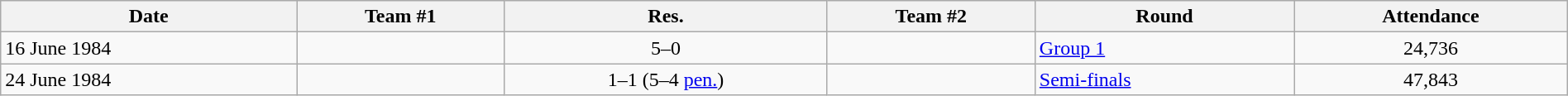<table class="wikitable" style="text-align: left;" width="100%">
<tr>
<th>Date</th>
<th>Team #1</th>
<th>Res.</th>
<th>Team #2</th>
<th>Round</th>
<th>Attendance</th>
</tr>
<tr>
<td>16 June 1984</td>
<td></td>
<td style="text-align:center;">5–0</td>
<td></td>
<td><a href='#'>Group 1</a></td>
<td style="text-align:center;">24,736</td>
</tr>
<tr>
<td>24 June 1984</td>
<td></td>
<td style="text-align:center;">1–1 (5–4 <a href='#'>pen.</a>)</td>
<td></td>
<td><a href='#'>Semi-finals</a></td>
<td style="text-align:center;">47,843</td>
</tr>
</table>
